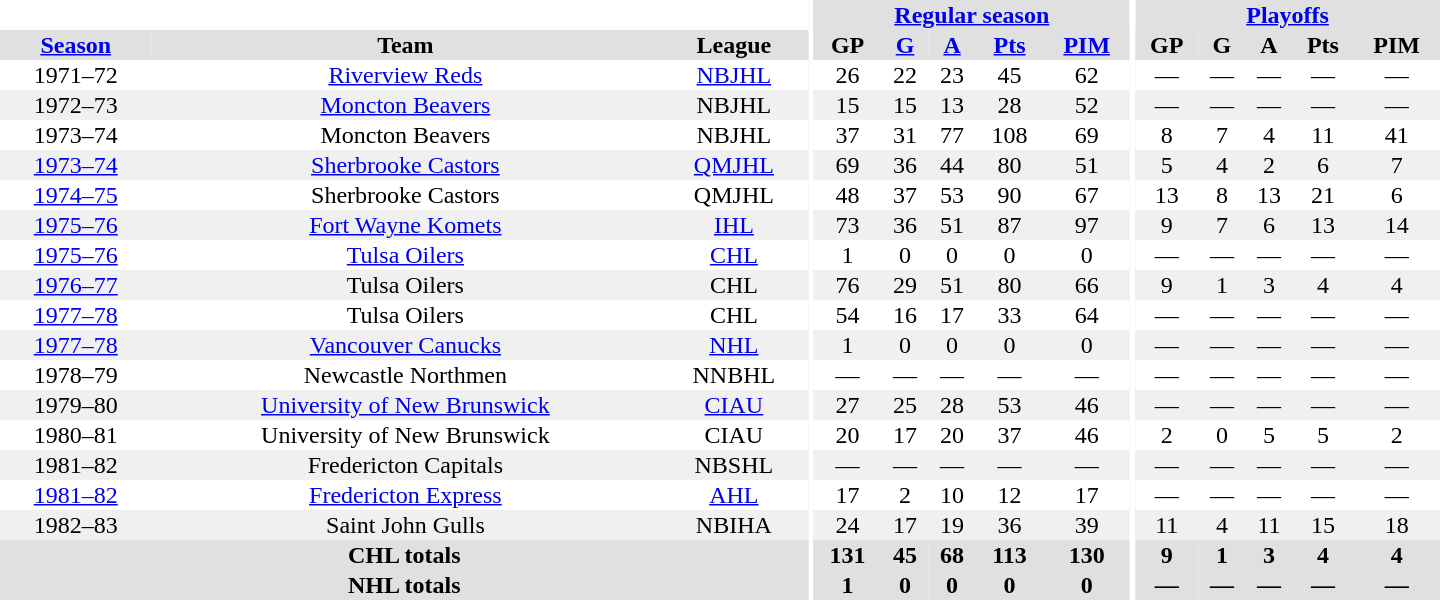<table border="0" cellpadding="1" cellspacing="0" style="text-align:center; width:60em">
<tr bgcolor="#e0e0e0">
<th colspan="3" bgcolor="#ffffff"></th>
<th rowspan="100" bgcolor="#ffffff"></th>
<th colspan="5"><a href='#'>Regular season</a></th>
<th rowspan="100" bgcolor="#ffffff"></th>
<th colspan="5"><a href='#'>Playoffs</a></th>
</tr>
<tr bgcolor="#e0e0e0">
<th><a href='#'>Season</a></th>
<th>Team</th>
<th>League</th>
<th>GP</th>
<th><a href='#'>G</a></th>
<th><a href='#'>A</a></th>
<th><a href='#'>Pts</a></th>
<th><a href='#'>PIM</a></th>
<th>GP</th>
<th>G</th>
<th>A</th>
<th>Pts</th>
<th>PIM</th>
</tr>
<tr>
<td>1971–72</td>
<td><a href='#'>Riverview Reds</a></td>
<td><a href='#'>NBJHL</a></td>
<td>26</td>
<td>22</td>
<td>23</td>
<td>45</td>
<td>62</td>
<td>—</td>
<td>—</td>
<td>—</td>
<td>—</td>
<td>—</td>
</tr>
<tr bgcolor="#f0f0f0">
<td>1972–73</td>
<td><a href='#'>Moncton Beavers</a></td>
<td>NBJHL</td>
<td>15</td>
<td>15</td>
<td>13</td>
<td>28</td>
<td>52</td>
<td>—</td>
<td>—</td>
<td>—</td>
<td>—</td>
<td>—</td>
</tr>
<tr>
<td>1973–74</td>
<td>Moncton Beavers</td>
<td>NBJHL</td>
<td>37</td>
<td>31</td>
<td>77</td>
<td>108</td>
<td>69</td>
<td>8</td>
<td>7</td>
<td>4</td>
<td>11</td>
<td>41</td>
</tr>
<tr bgcolor="#f0f0f0">
<td><a href='#'>1973–74</a></td>
<td><a href='#'>Sherbrooke Castors</a></td>
<td><a href='#'>QMJHL</a></td>
<td>69</td>
<td>36</td>
<td>44</td>
<td>80</td>
<td>51</td>
<td>5</td>
<td>4</td>
<td>2</td>
<td>6</td>
<td>7</td>
</tr>
<tr>
<td><a href='#'>1974–75</a></td>
<td>Sherbrooke Castors</td>
<td>QMJHL</td>
<td>48</td>
<td>37</td>
<td>53</td>
<td>90</td>
<td>67</td>
<td>13</td>
<td>8</td>
<td>13</td>
<td>21</td>
<td>6</td>
</tr>
<tr bgcolor="#f0f0f0">
<td><a href='#'>1975–76</a></td>
<td><a href='#'>Fort Wayne Komets</a></td>
<td><a href='#'>IHL</a></td>
<td>73</td>
<td>36</td>
<td>51</td>
<td>87</td>
<td>97</td>
<td>9</td>
<td>7</td>
<td>6</td>
<td>13</td>
<td>14</td>
</tr>
<tr>
<td><a href='#'>1975–76</a></td>
<td><a href='#'>Tulsa Oilers</a></td>
<td><a href='#'>CHL</a></td>
<td>1</td>
<td>0</td>
<td>0</td>
<td>0</td>
<td>0</td>
<td>—</td>
<td>—</td>
<td>—</td>
<td>—</td>
<td>—</td>
</tr>
<tr bgcolor="#f0f0f0">
<td><a href='#'>1976–77</a></td>
<td>Tulsa Oilers</td>
<td>CHL</td>
<td>76</td>
<td>29</td>
<td>51</td>
<td>80</td>
<td>66</td>
<td>9</td>
<td>1</td>
<td>3</td>
<td>4</td>
<td>4</td>
</tr>
<tr>
<td><a href='#'>1977–78</a></td>
<td>Tulsa Oilers</td>
<td>CHL</td>
<td>54</td>
<td>16</td>
<td>17</td>
<td>33</td>
<td>64</td>
<td>—</td>
<td>—</td>
<td>—</td>
<td>—</td>
<td>—</td>
</tr>
<tr bgcolor="#f0f0f0">
<td><a href='#'>1977–78</a></td>
<td><a href='#'>Vancouver Canucks</a></td>
<td><a href='#'>NHL</a></td>
<td>1</td>
<td>0</td>
<td>0</td>
<td>0</td>
<td>0</td>
<td>—</td>
<td>—</td>
<td>—</td>
<td>—</td>
<td>—</td>
</tr>
<tr>
<td>1978–79</td>
<td>Newcastle Northmen</td>
<td>NNBHL</td>
<td>—</td>
<td>—</td>
<td>—</td>
<td>—</td>
<td>—</td>
<td>—</td>
<td>—</td>
<td>—</td>
<td>—</td>
<td>—</td>
</tr>
<tr bgcolor="#f0f0f0">
<td>1979–80</td>
<td><a href='#'>University of New Brunswick</a></td>
<td><a href='#'>CIAU</a></td>
<td>27</td>
<td>25</td>
<td>28</td>
<td>53</td>
<td>46</td>
<td>—</td>
<td>—</td>
<td>—</td>
<td>—</td>
<td>—</td>
</tr>
<tr>
<td>1980–81</td>
<td>University of New Brunswick</td>
<td>CIAU</td>
<td>20</td>
<td>17</td>
<td>20</td>
<td>37</td>
<td>46</td>
<td>2</td>
<td>0</td>
<td>5</td>
<td>5</td>
<td>2</td>
</tr>
<tr bgcolor="#f0f0f0">
<td>1981–82</td>
<td>Fredericton Capitals</td>
<td>NBSHL</td>
<td>—</td>
<td>—</td>
<td>—</td>
<td>—</td>
<td>—</td>
<td>—</td>
<td>—</td>
<td>—</td>
<td>—</td>
<td>—</td>
</tr>
<tr>
<td><a href='#'>1981–82</a></td>
<td><a href='#'>Fredericton Express</a></td>
<td><a href='#'>AHL</a></td>
<td>17</td>
<td>2</td>
<td>10</td>
<td>12</td>
<td>17</td>
<td>—</td>
<td>—</td>
<td>—</td>
<td>—</td>
<td>—</td>
</tr>
<tr bgcolor="#f0f0f0">
<td>1982–83</td>
<td>Saint John Gulls</td>
<td>NBIHA</td>
<td>24</td>
<td>17</td>
<td>19</td>
<td>36</td>
<td>39</td>
<td>11</td>
<td>4</td>
<td>11</td>
<td>15</td>
<td>18</td>
</tr>
<tr bgcolor="#e0e0e0">
<th colspan="3">CHL totals</th>
<th>131</th>
<th>45</th>
<th>68</th>
<th>113</th>
<th>130</th>
<th>9</th>
<th>1</th>
<th>3</th>
<th>4</th>
<th>4</th>
</tr>
<tr bgcolor="#e0e0e0">
<th colspan="3">NHL totals</th>
<th>1</th>
<th>0</th>
<th>0</th>
<th>0</th>
<th>0</th>
<th>—</th>
<th>—</th>
<th>—</th>
<th>—</th>
<th>—</th>
</tr>
</table>
